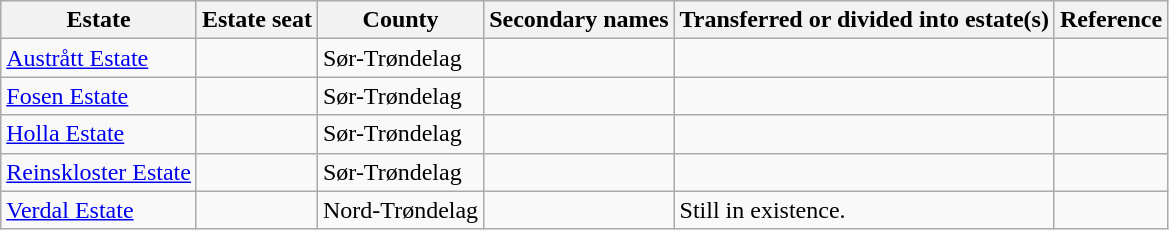<table class="wikitable">
<tr>
<th>Estate</th>
<th>Estate seat</th>
<th>County</th>
<th>Secondary names</th>
<th>Transferred or divided into estate(s)</th>
<th>Reference</th>
</tr>
<tr>
<td><a href='#'>Austrått Estate</a></td>
<td></td>
<td>Sør-Trøndelag</td>
<td></td>
<td></td>
<td></td>
</tr>
<tr>
<td><a href='#'>Fosen Estate</a></td>
<td></td>
<td>Sør-Trøndelag</td>
<td></td>
<td></td>
<td></td>
</tr>
<tr>
<td><a href='#'>Holla Estate</a></td>
<td></td>
<td>Sør-Trøndelag</td>
<td></td>
<td></td>
<td></td>
</tr>
<tr>
<td><a href='#'>Reinskloster Estate</a></td>
<td></td>
<td>Sør-Trøndelag</td>
<td></td>
<td></td>
<td></td>
</tr>
<tr>
<td><a href='#'>Verdal Estate</a></td>
<td></td>
<td>Nord-Trøndelag</td>
<td></td>
<td>Still in existence.</td>
<td></td>
</tr>
</table>
